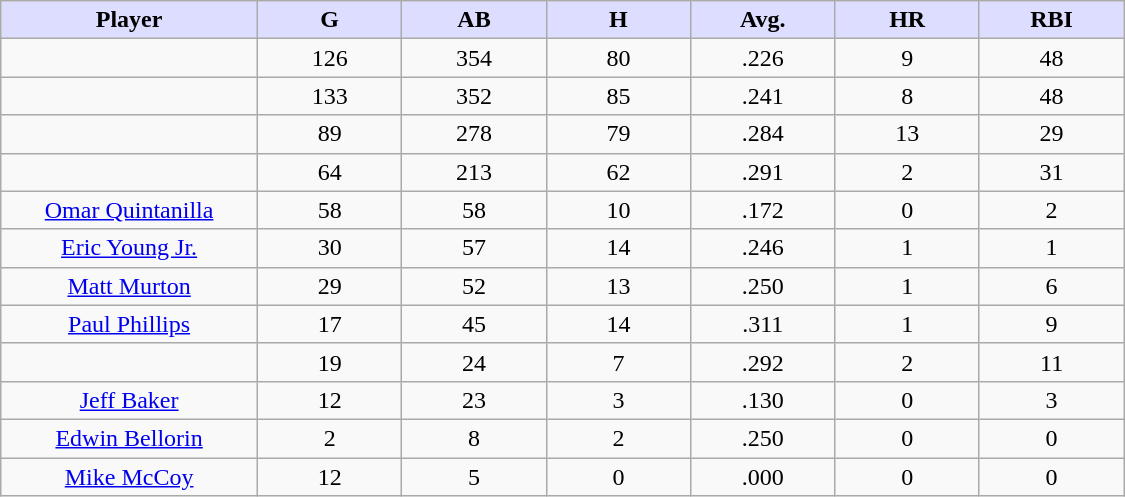<table class="wikitable sortable">
<tr>
<th style="background:#ddf; width:16%;">Player</th>
<th style="background:#ddf; width:9%;">G</th>
<th style="background:#ddf; width:9%;">AB</th>
<th style="background:#ddf; width:9%;">H</th>
<th style="background:#ddf; width:9%;">Avg.</th>
<th style="background:#ddf; width:9%;">HR</th>
<th style="background:#ddf; width:9%;">RBI</th>
</tr>
<tr style="text-align:center;">
<td></td>
<td>126</td>
<td>354</td>
<td>80</td>
<td>.226</td>
<td>9</td>
<td>48</td>
</tr>
<tr style="text-align:center;">
<td></td>
<td>133</td>
<td>352</td>
<td>85</td>
<td>.241</td>
<td>8</td>
<td>48</td>
</tr>
<tr style="text-align:center;">
<td></td>
<td>89</td>
<td>278</td>
<td>79</td>
<td>.284</td>
<td>13</td>
<td>29</td>
</tr>
<tr style="text-align:center;">
<td></td>
<td>64</td>
<td>213</td>
<td>62</td>
<td>.291</td>
<td>2</td>
<td>31</td>
</tr>
<tr style="text-align:center;">
<td><a href='#'>Omar Quintanilla</a></td>
<td>58</td>
<td>58</td>
<td>10</td>
<td>.172</td>
<td>0</td>
<td>2</td>
</tr>
<tr align="center">
<td><a href='#'>Eric Young Jr.</a></td>
<td>30</td>
<td>57</td>
<td>14</td>
<td>.246</td>
<td>1</td>
<td>1</td>
</tr>
<tr align="center">
<td><a href='#'>Matt Murton</a></td>
<td>29</td>
<td>52</td>
<td>13</td>
<td>.250</td>
<td>1</td>
<td>6</td>
</tr>
<tr align="center">
<td><a href='#'>Paul Phillips</a></td>
<td>17</td>
<td>45</td>
<td>14</td>
<td>.311</td>
<td>1</td>
<td>9</td>
</tr>
<tr align="center">
<td></td>
<td>19</td>
<td>24</td>
<td>7</td>
<td>.292</td>
<td>2</td>
<td>11</td>
</tr>
<tr align="center">
<td><a href='#'>Jeff Baker</a></td>
<td>12</td>
<td>23</td>
<td>3</td>
<td>.130</td>
<td>0</td>
<td>3</td>
</tr>
<tr align="center">
<td><a href='#'>Edwin Bellorin</a></td>
<td>2</td>
<td>8</td>
<td>2</td>
<td>.250</td>
<td>0</td>
<td>0</td>
</tr>
<tr align="center">
<td><a href='#'>Mike McCoy</a></td>
<td>12</td>
<td>5</td>
<td>0</td>
<td>.000</td>
<td>0</td>
<td>0</td>
</tr>
</table>
